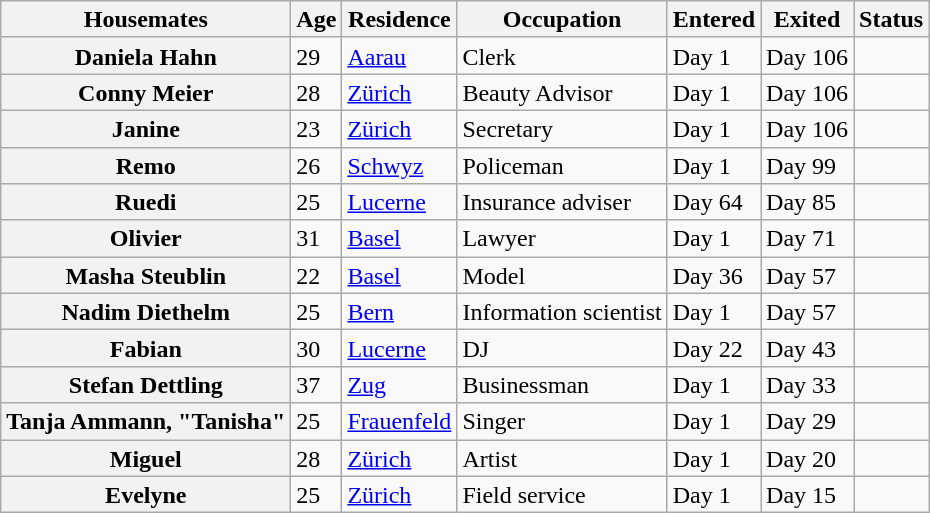<table class="wikitable sortable" style="text-align:left; line-height:17px; width:auto;">
<tr>
<th>Housemates</th>
<th>Age</th>
<th>Residence</th>
<th>Occupation</th>
<th>Entered</th>
<th>Exited</th>
<th>Status</th>
</tr>
<tr>
<th>Daniela Hahn</th>
<td>29</td>
<td><a href='#'>Aarau</a></td>
<td>Clerk</td>
<td>Day 1</td>
<td>Day 106</td>
<td></td>
</tr>
<tr>
<th>Conny Meier</th>
<td>28</td>
<td><a href='#'>Zürich</a></td>
<td>Beauty Advisor</td>
<td>Day 1</td>
<td>Day 106</td>
<td></td>
</tr>
<tr>
<th>Janine</th>
<td>23</td>
<td><a href='#'>Zürich</a></td>
<td>Secretary</td>
<td>Day 1</td>
<td>Day 106</td>
<td></td>
</tr>
<tr>
<th>Remo</th>
<td>26</td>
<td><a href='#'>Schwyz</a></td>
<td>Policeman</td>
<td>Day 1</td>
<td>Day 99</td>
<td></td>
</tr>
<tr>
<th>Ruedi</th>
<td>25</td>
<td><a href='#'>Lucerne</a></td>
<td>Insurance adviser</td>
<td>Day 64</td>
<td>Day 85</td>
<td></td>
</tr>
<tr>
<th>Olivier</th>
<td>31</td>
<td><a href='#'>Basel</a></td>
<td>Lawyer</td>
<td>Day 1</td>
<td>Day 71</td>
<td></td>
</tr>
<tr>
<th>Masha Steublin</th>
<td>22</td>
<td><a href='#'>Basel</a></td>
<td>Model</td>
<td>Day 36</td>
<td>Day 57</td>
<td></td>
</tr>
<tr>
<th>Nadim Diethelm</th>
<td>25</td>
<td><a href='#'>Bern</a></td>
<td>Information scientist</td>
<td>Day 1</td>
<td>Day 57</td>
<td></td>
</tr>
<tr>
<th>Fabian</th>
<td>30</td>
<td><a href='#'>Lucerne</a></td>
<td>DJ</td>
<td>Day 22</td>
<td>Day 43</td>
<td></td>
</tr>
<tr>
<th>Stefan Dettling</th>
<td>37</td>
<td><a href='#'>Zug</a></td>
<td>Businessman</td>
<td>Day 1</td>
<td>Day 33</td>
<td></td>
</tr>
<tr>
<th>Tanja Ammann, "Tanisha"</th>
<td>25</td>
<td><a href='#'>Frauenfeld</a></td>
<td>Singer</td>
<td>Day 1</td>
<td>Day 29</td>
<td></td>
</tr>
<tr>
<th>Miguel</th>
<td>28</td>
<td><a href='#'>Zürich</a></td>
<td>Artist</td>
<td>Day 1</td>
<td>Day 20</td>
<td></td>
</tr>
<tr>
<th>Evelyne</th>
<td>25</td>
<td><a href='#'>Zürich</a></td>
<td>Field service</td>
<td>Day 1</td>
<td>Day 15</td>
<td></td>
</tr>
</table>
